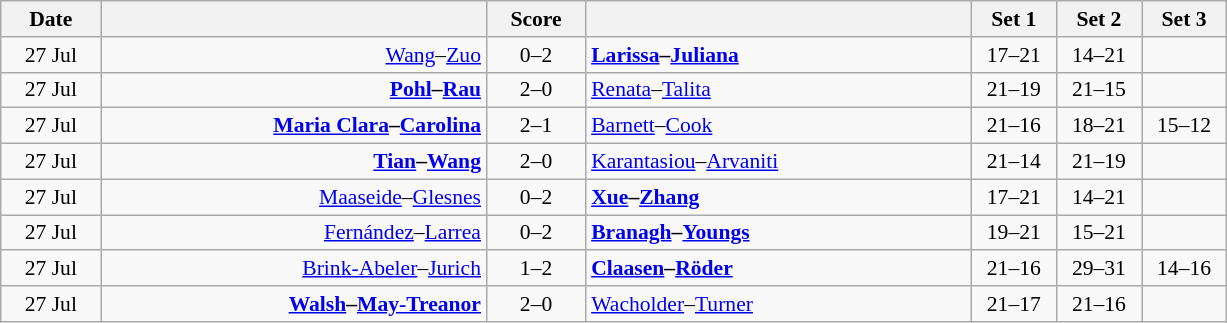<table class="wikitable" style="text-align: center; font-size:90% ">
<tr>
<th width="60">Date</th>
<th align="right" width="250"></th>
<th width="60">Score</th>
<th align="left" width="250"></th>
<th width="50">Set 1</th>
<th width="50">Set 2</th>
<th width="50">Set 3</th>
</tr>
<tr>
<td>27 Jul</td>
<td align=right><a href='#'>Wang</a>–<a href='#'>Zuo</a> </td>
<td align=center>0–2</td>
<td align=left><strong> <a href='#'>Larissa</a>–<a href='#'>Juliana</a></strong></td>
<td>17–21</td>
<td>14–21</td>
<td></td>
</tr>
<tr>
<td>27 Jul</td>
<td align=right><strong><a href='#'>Pohl</a>–<a href='#'>Rau</a> </strong></td>
<td align=center>2–0</td>
<td align=left> <a href='#'>Renata</a>–<a href='#'>Talita</a></td>
<td>21–19</td>
<td>21–15</td>
<td></td>
</tr>
<tr>
<td>27 Jul</td>
<td align=right><strong><a href='#'>Maria Clara</a>–<a href='#'>Carolina</a> </strong></td>
<td align=center>2–1</td>
<td align=left> <a href='#'>Barnett</a>–<a href='#'>Cook</a></td>
<td>21–16</td>
<td>18–21</td>
<td>15–12</td>
</tr>
<tr>
<td>27 Jul</td>
<td align=right><strong><a href='#'>Tian</a>–<a href='#'>Wang</a> </strong></td>
<td align=center>2–0</td>
<td align=left> <a href='#'>Karantasiou</a>–<a href='#'>Arvaniti</a></td>
<td>21–14</td>
<td>21–19</td>
<td></td>
</tr>
<tr>
<td>27 Jul</td>
<td align=right><a href='#'>Maaseide</a>–<a href='#'>Glesnes</a> </td>
<td align=center>0–2</td>
<td align=left><strong> <a href='#'>Xue</a>–<a href='#'>Zhang</a></strong></td>
<td>17–21</td>
<td>14–21</td>
<td></td>
</tr>
<tr>
<td>27 Jul</td>
<td align=right><a href='#'>Fernández</a>–<a href='#'>Larrea</a> </td>
<td align=center>0–2</td>
<td align=left><strong> <a href='#'>Branagh</a>–<a href='#'>Youngs</a></strong></td>
<td>19–21</td>
<td>15–21</td>
<td></td>
</tr>
<tr>
<td>27 Jul</td>
<td align=right><a href='#'>Brink-Abeler</a>–<a href='#'>Jurich</a> </td>
<td align=center>1–2</td>
<td align=left><strong> <a href='#'>Claasen</a>–<a href='#'>Röder</a></strong></td>
<td>21–16</td>
<td>29–31</td>
<td>14–16</td>
</tr>
<tr>
<td>27 Jul</td>
<td align=right><strong><a href='#'>Walsh</a>–<a href='#'>May-Treanor</a> </strong></td>
<td align=center>2–0</td>
<td align=left> <a href='#'>Wacholder</a>–<a href='#'>Turner</a></td>
<td>21–17</td>
<td>21–16</td>
<td></td>
</tr>
</table>
